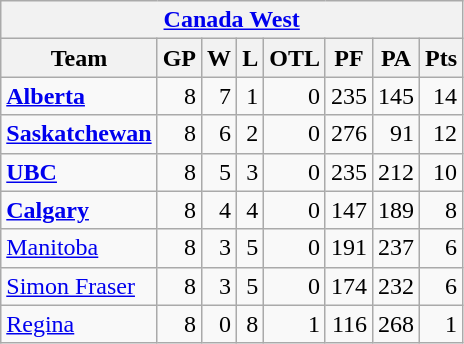<table class="wikitable" align="left">
<tr>
<th colspan="8"><a href='#'>Canada West</a></th>
</tr>
<tr>
<th>Team</th>
<th>GP</th>
<th>W</th>
<th>L</th>
<th>OTL</th>
<th>PF</th>
<th>PA</th>
<th>Pts</th>
</tr>
<tr align="right">
<td align="left"><strong><a href='#'>Alberta</a></strong></td>
<td>8</td>
<td>7</td>
<td>1</td>
<td>0</td>
<td>235</td>
<td>145</td>
<td>14</td>
</tr>
<tr align="right">
<td align="left"><strong><a href='#'>Saskatchewan</a></strong></td>
<td>8</td>
<td>6</td>
<td>2</td>
<td>0</td>
<td>276</td>
<td>91</td>
<td>12</td>
</tr>
<tr align="right">
<td align="left"><strong><a href='#'>UBC</a></strong></td>
<td>8</td>
<td>5</td>
<td>3</td>
<td>0</td>
<td>235</td>
<td>212</td>
<td>10</td>
</tr>
<tr align="right">
<td align="left"><strong><a href='#'>Calgary</a></strong></td>
<td>8</td>
<td>4</td>
<td>4</td>
<td>0</td>
<td>147</td>
<td>189</td>
<td>8</td>
</tr>
<tr align="right">
<td align="left"><a href='#'>Manitoba</a></td>
<td>8</td>
<td>3</td>
<td>5</td>
<td>0</td>
<td>191</td>
<td>237</td>
<td>6</td>
</tr>
<tr align="right">
<td align="left"><a href='#'>Simon Fraser</a></td>
<td>8</td>
<td>3</td>
<td>5</td>
<td>0</td>
<td>174</td>
<td>232</td>
<td>6</td>
</tr>
<tr align="right">
<td align="left"><a href='#'>Regina</a></td>
<td>8</td>
<td>0</td>
<td>8</td>
<td>1</td>
<td>116</td>
<td>268</td>
<td>1</td>
</tr>
</table>
